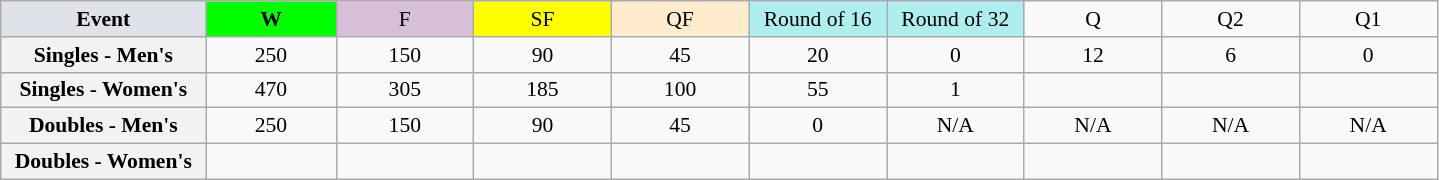<table class=wikitable style=font-size:90%;text-align:center>
<tr>
<td style="width:130px; background:#dfe2e9;"><strong>Event</strong></td>
<td style="width:80px; background:lime;"><strong>W</strong></td>
<td style="width:85px; background:thistle;">F</td>
<td style="width:85px; background:#ff0;">SF</td>
<td style="width:85px; background:#ffebcd;">QF</td>
<td style="width:85px; background:#afeeee;">Round of 16</td>
<td style="width:85px; background:#afeeee;">Round of 32</td>
<td width=85>Q</td>
<td width=85>Q2</td>
<td width=85>Q1</td>
</tr>
<tr>
<th>Singles - Men's</th>
<td>250</td>
<td>150</td>
<td>90</td>
<td>45</td>
<td>20</td>
<td>0</td>
<td>12</td>
<td>6</td>
<td>0</td>
</tr>
<tr>
<th>Singles - Women's</th>
<td>470</td>
<td>305</td>
<td>185</td>
<td>100</td>
<td>55</td>
<td>1</td>
<td></td>
<td></td>
<td></td>
</tr>
<tr>
<th>Doubles - Men's</th>
<td>250</td>
<td>150</td>
<td>90</td>
<td>45</td>
<td>0</td>
<td>N/A</td>
<td>N/A</td>
<td>N/A</td>
<td>N/A</td>
</tr>
<tr>
<th>Doubles - Women's</th>
<td></td>
<td></td>
<td></td>
<td></td>
<td></td>
<td></td>
<td></td>
<td></td>
<td></td>
</tr>
</table>
